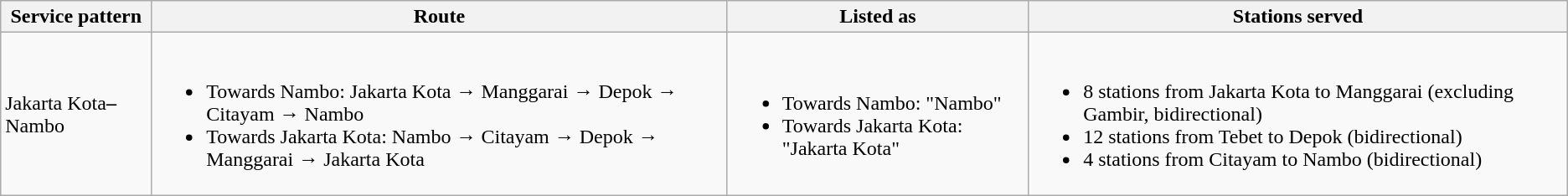<table class="wikitable">
<tr>
<th>Service pattern</th>
<th>Route</th>
<th>Listed as</th>
<th>Stations served</th>
</tr>
<tr>
<td>Jakarta Kota<strong>–</strong>Nambo</td>
<td><br><ul><li>Towards Nambo: Jakarta Kota → Manggarai → Depok → Citayam → Nambo</li><li>Towards Jakarta Kota: Nambo → Citayam → Depok → Manggarai → Jakarta Kota</li></ul></td>
<td><br><ul><li>Towards Nambo: "Nambo"</li><li>Towards Jakarta Kota: "Jakarta Kota"</li></ul></td>
<td><br><ul><li>8 stations from Jakarta Kota to Manggarai (excluding Gambir, bidirectional)</li><li>12 stations from Tebet to Depok (bidirectional)</li><li>4 stations from Citayam to Nambo (bidirectional)</li></ul></td>
</tr>
</table>
